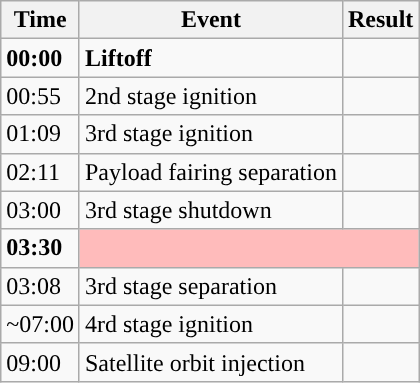<table class="wikitable collapsible">
<tr>
<th>Time</th>
<th>Event</th>
<th>Result</th>
</tr>
<tr>
<td><strong>00:00</strong></td>
<td><strong>Liftoff</strong></td>
<td></td>
</tr>
<tr>
<td>00:55</td>
<td>2nd stage ignition</td>
<td></td>
</tr>
<tr>
<td>01:09</td>
<td>3rd stage ignition</td>
<td></td>
</tr>
<tr>
<td>02:11</td>
<td>Payload fairing separation</td>
<td></td>
</tr>
<tr>
<td>03:00</td>
<td>3rd stage shutdown</td>
<td></td>
</tr>
<tr>
<td><strong>03:30</strong></td>
<td colspan="2" style="background: #ffbbbb;"></td>
</tr>
<tr>
<td>03:08</td>
<td>3rd stage separation</td>
<td></td>
</tr>
<tr>
<td>~07:00</td>
<td>4rd stage ignition</td>
<td></td>
</tr>
<tr>
<td>09:00</td>
<td>Satellite orbit injection</td>
<td></td>
</tr>
</table>
